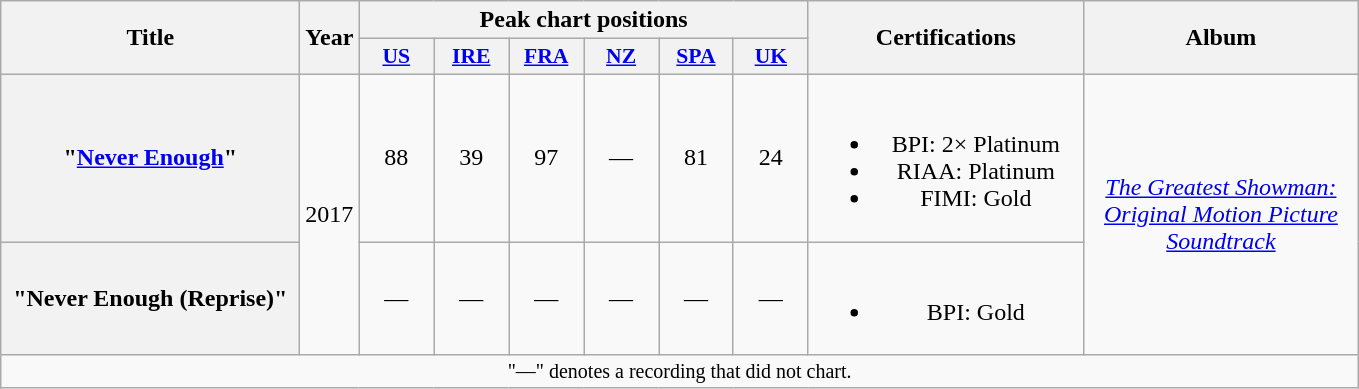<table class="wikitable plainrowheaders" style="text-align:center;" border="1">
<tr>
<th scope="col" rowspan="2" style="width:12em;">Title</th>
<th scope="col" rowspan="2">Year</th>
<th scope="col" colspan="6">Peak chart positions</th>
<th scope="col" rowspan="2" style="width:11em;">Certifications</th>
<th scope="col" rowspan="2" style="width:11em;">Album</th>
</tr>
<tr>
<th scope="col" style="width:3em;font-size:90%;"><a href='#'>US</a><br></th>
<th scope="col" style="width:3em;font-size:90%;"><a href='#'>IRE</a><br></th>
<th scope="col" style="width:3em;font-size:90%;"><a href='#'>FRA</a><br></th>
<th scope="col" style="width:3em;font-size:90%;"><a href='#'>NZ</a></th>
<th scope="col" style="width:3em;font-size:90%;"><a href='#'>SPA</a><br></th>
<th scope="col" style="width:3em;font-size:90%;"><a href='#'>UK</a><br></th>
</tr>
<tr>
<th scope="row">"<a href='#'>Never Enough</a>"</th>
<td rowspan="2">2017</td>
<td>88</td>
<td>39</td>
<td>97</td>
<td>—</td>
<td>81</td>
<td>24</td>
<td><br><ul><li>BPI: 2× Platinum</li><li>RIAA: Platinum</li><li>FIMI: Gold</li></ul></td>
<td rowspan="2"><em><a href='#'>The Greatest Showman: Original Motion Picture Soundtrack</a></em></td>
</tr>
<tr>
<th scope="row">"Never Enough (Reprise)"</th>
<td>—</td>
<td>—</td>
<td>—</td>
<td>—</td>
<td>—</td>
<td>—</td>
<td><br><ul><li>BPI: Gold</li></ul></td>
</tr>
<tr>
<td colspan="12" style="font-size:smaller;" style="text-align:center;">"—" denotes a recording that did not chart.</td>
</tr>
</table>
